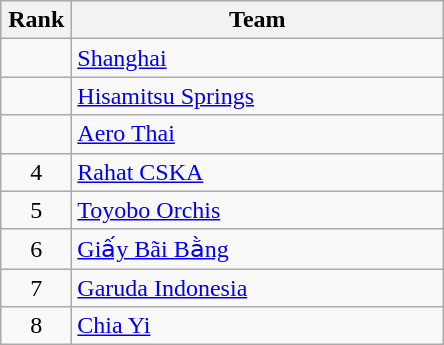<table class="wikitable" style="text-align: center;">
<tr>
<th width=40>Rank</th>
<th width=240>Team</th>
</tr>
<tr>
<td></td>
<td align="left"> <a href='#'>Shanghai</a></td>
</tr>
<tr>
<td></td>
<td align="left"> <a href='#'>Hisamitsu Springs</a></td>
</tr>
<tr>
<td></td>
<td align="left"> <a href='#'>Aero Thai</a></td>
</tr>
<tr>
<td>4</td>
<td align="left"> <a href='#'>Rahat CSKA</a></td>
</tr>
<tr>
<td>5</td>
<td align="left"> <a href='#'>Toyobo Orchis</a></td>
</tr>
<tr>
<td>6</td>
<td align="left"> <a href='#'>Giấy Bãi Bằng</a></td>
</tr>
<tr>
<td>7</td>
<td align="left"> <a href='#'>Garuda Indonesia</a></td>
</tr>
<tr>
<td>8</td>
<td align="left"> <a href='#'>Chia Yi</a></td>
</tr>
</table>
